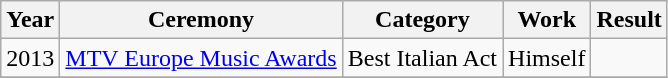<table class="wikitable ">
<tr>
<th>Year</th>
<th>Ceremony</th>
<th>Category</th>
<th>Work</th>
<th>Result</th>
</tr>
<tr>
<td>2013</td>
<td><a href='#'>MTV Europe Music Awards</a></td>
<td>Best Italian Act</td>
<td>Himself</td>
<td></td>
</tr>
<tr>
</tr>
</table>
